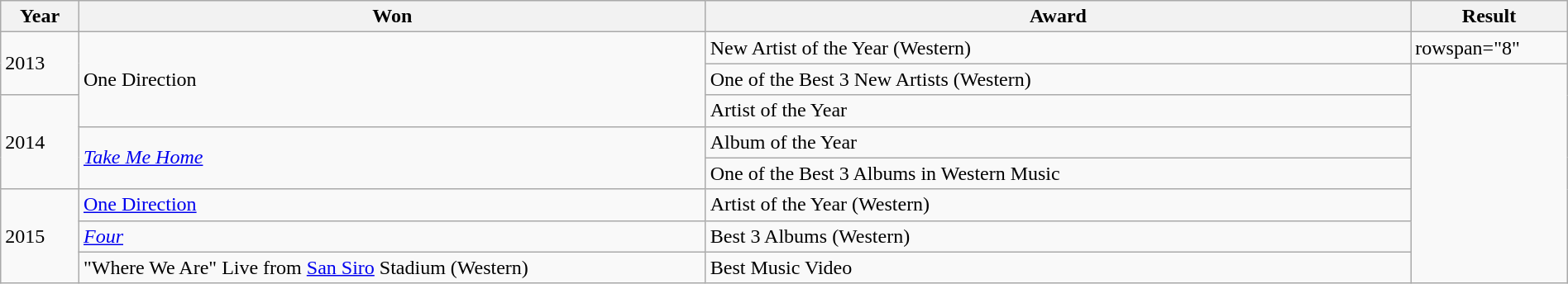<table class="wikitable" style="width:100%;">
<tr>
<th width=5%>Year</th>
<th style="width:40%;">Won</th>
<th style="width:45%;">Award</th>
<th style="width:10%;">Result</th>
</tr>
<tr>
<td rowspan="2">2013</td>
<td rowspan="3">One Direction</td>
<td>New Artist of the Year (Western)</td>
<td>rowspan="8" </td>
</tr>
<tr>
<td>One of the Best 3 New Artists (Western)</td>
</tr>
<tr>
<td rowspan="3">2014</td>
<td>Artist of the Year</td>
</tr>
<tr>
<td rowspan="2"><em><a href='#'>Take Me Home</a></em></td>
<td>Album of the Year</td>
</tr>
<tr>
<td>One of the Best 3 Albums in Western Music</td>
</tr>
<tr>
<td rowspan="3">2015</td>
<td><a href='#'>One Direction</a></td>
<td>Artist of the Year (Western)</td>
</tr>
<tr>
<td><em><a href='#'>Four</a></em></td>
<td>Best 3 Albums (Western)</td>
</tr>
<tr>
<td>"Where We Are" Live from <a href='#'>San Siro</a> Stadium (Western)</td>
<td>Best Music Video</td>
</tr>
</table>
